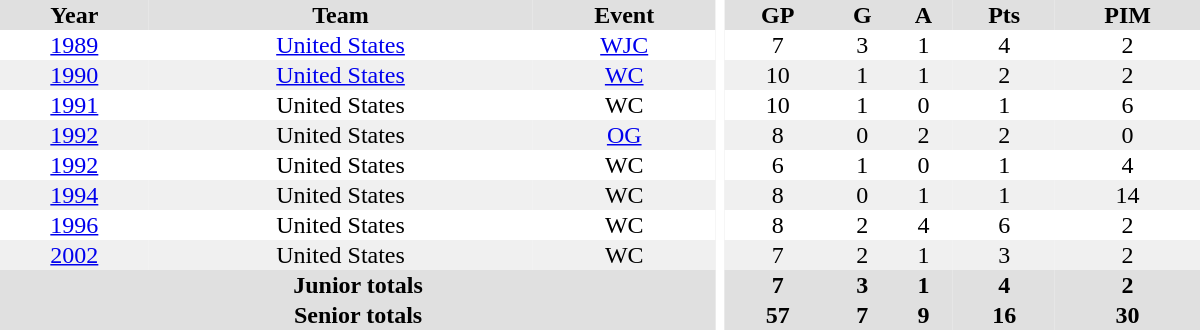<table border="0" cellpadding="1" cellspacing="0" style="text-align:center; width:50em;">
<tr bgcolor="#e0e0e0">
<th>Year</th>
<th>Team</th>
<th>Event</th>
<th rowspan="99" bgcolor="#ffffff"></th>
<th>GP</th>
<th>G</th>
<th>A</th>
<th>Pts</th>
<th>PIM</th>
</tr>
<tr>
<td><a href='#'>1989</a></td>
<td><a href='#'>United States</a></td>
<td><a href='#'>WJC</a></td>
<td>7</td>
<td>3</td>
<td>1</td>
<td>4</td>
<td>2</td>
</tr>
<tr bgcolor="#f0f0f0">
<td><a href='#'>1990</a></td>
<td><a href='#'>United States</a></td>
<td><a href='#'>WC</a></td>
<td>10</td>
<td>1</td>
<td>1</td>
<td>2</td>
<td>2</td>
</tr>
<tr>
<td><a href='#'>1991</a></td>
<td>United States</td>
<td>WC</td>
<td>10</td>
<td>1</td>
<td>0</td>
<td>1</td>
<td>6</td>
</tr>
<tr bgcolor="#f0f0f0">
<td><a href='#'>1992</a></td>
<td>United States</td>
<td><a href='#'>OG</a></td>
<td>8</td>
<td>0</td>
<td>2</td>
<td>2</td>
<td>0</td>
</tr>
<tr>
<td><a href='#'>1992</a></td>
<td>United States</td>
<td>WC</td>
<td>6</td>
<td>1</td>
<td>0</td>
<td>1</td>
<td>4</td>
</tr>
<tr bgcolor="#f0f0f0">
<td><a href='#'>1994</a></td>
<td>United States</td>
<td>WC</td>
<td>8</td>
<td>0</td>
<td>1</td>
<td>1</td>
<td>14</td>
</tr>
<tr>
<td><a href='#'>1996</a></td>
<td>United States</td>
<td>WC</td>
<td>8</td>
<td>2</td>
<td>4</td>
<td>6</td>
<td>2</td>
</tr>
<tr bgcolor="#f0f0f0">
<td><a href='#'>2002</a></td>
<td>United States</td>
<td>WC</td>
<td>7</td>
<td>2</td>
<td>1</td>
<td>3</td>
<td>2</td>
</tr>
<tr bgcolor="#e0e0e0">
<th colspan="3">Junior totals</th>
<th>7</th>
<th>3</th>
<th>1</th>
<th>4</th>
<th>2</th>
</tr>
<tr bgcolor="#e0e0e0">
<th colspan="3">Senior totals</th>
<th>57</th>
<th>7</th>
<th>9</th>
<th>16</th>
<th>30</th>
</tr>
</table>
